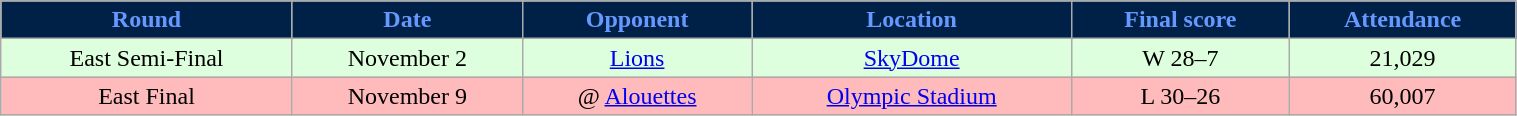<table class="wikitable" width="80%">
<tr align="center"  style="background:#002147;color:#6699FF;">
<td><strong>Round</strong></td>
<td><strong>Date</strong></td>
<td><strong>Opponent</strong></td>
<td><strong>Location</strong></td>
<td><strong>Final score</strong></td>
<td><strong>Attendance</strong></td>
</tr>
<tr align="center" bgcolor="#ddffdd">
<td>East Semi-Final</td>
<td>November 2</td>
<td><a href='#'>Lions</a></td>
<td><a href='#'>SkyDome</a></td>
<td>W 28–7</td>
<td>21,029</td>
</tr>
<tr align="center" bgcolor="#ffbbbb">
<td>East Final</td>
<td>November 9</td>
<td>@ <a href='#'>Alouettes</a></td>
<td><a href='#'>Olympic Stadium</a></td>
<td>L 30–26</td>
<td>60,007</td>
</tr>
</table>
